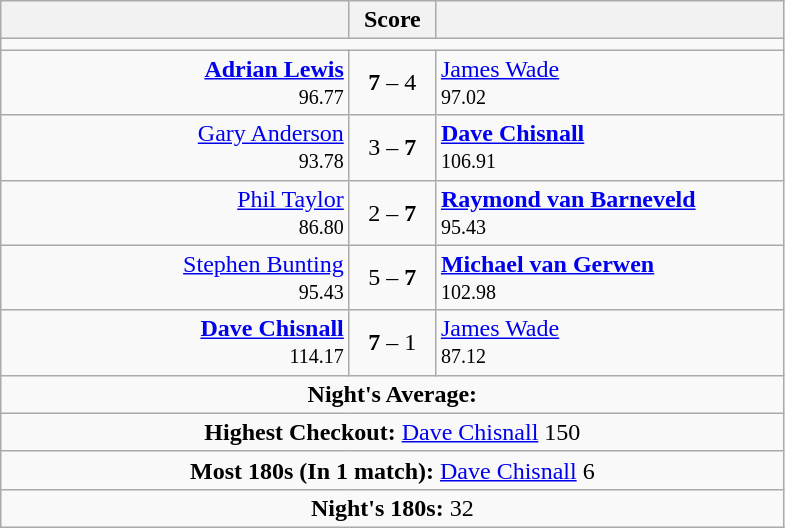<table class=wikitable style="text-align:center">
<tr>
<th width=225></th>
<th width=50>Score</th>
<th width=225></th>
</tr>
<tr align=centre>
<td colspan="3"></td>
</tr>
<tr align=left>
<td align=right><strong><a href='#'>Adrian Lewis</a></strong>  <br><small><span>96.77</span></small></td>
<td align=center><strong>7</strong> – 4</td>
<td> <a href='#'>James Wade</a> <br><small><span>97.02</span></small></td>
</tr>
<tr align=left>
<td align=right><a href='#'>Gary Anderson</a>  <br><small><span>93.78</span></small></td>
<td align=center>3 – <strong>7</strong></td>
<td> <strong><a href='#'>Dave Chisnall</a></strong> <br><small><span>106.91</span></small></td>
</tr>
<tr align=left>
<td align=right><a href='#'>Phil Taylor</a>  <br><small><span>86.80</span></small></td>
<td align=center>2 – <strong>7</strong></td>
<td> <strong><a href='#'>Raymond van Barneveld</a></strong> <br><small><span>95.43</span></small></td>
</tr>
<tr align=left>
<td align=right><a href='#'>Stephen Bunting</a>  <br><small><span>95.43</span></small></td>
<td align=center>5 – <strong>7</strong></td>
<td> <strong><a href='#'>Michael van Gerwen</a></strong> <br><small><span>102.98</span></small></td>
</tr>
<tr align=left>
<td align=right><strong><a href='#'>Dave Chisnall</a></strong>  <br><small><span>114.17</span></small></td>
<td align=center><strong>7</strong> – 1</td>
<td> <a href='#'>James Wade</a> <br><small><span>87.12</span></small></td>
</tr>
<tr align=center>
<td colspan="3"><strong>Night's Average:</strong> </td>
</tr>
<tr align=center>
<td colspan="3"><strong>Highest Checkout:</strong>  <a href='#'>Dave Chisnall</a> 150</td>
</tr>
<tr align=center>
<td colspan="3"><strong>Most 180s (In 1 match):</strong>  <a href='#'>Dave Chisnall</a> 6</td>
</tr>
<tr align=center>
<td colspan="3"><strong>Night's 180s:</strong> 32</td>
</tr>
</table>
